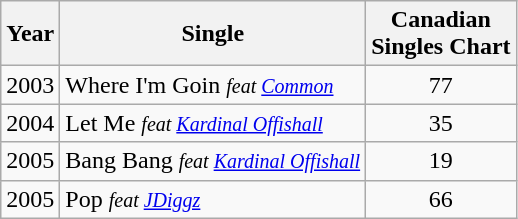<table class="wikitable">
<tr>
<th align="left">Year</th>
<th align="left">Single</th>
<th align="left">Canadian<br>Singles Chart</th>
</tr>
<tr>
<td align="left">2003</td>
<td align="left">Where I'm Goin <em><small>feat <a href='#'>Common</a></small></em></td>
<td align="center">77</td>
</tr>
<tr>
<td align="left">2004</td>
<td align="left">Let Me <em><small>feat <a href='#'>Kardinal Offishall</a></small></em></td>
<td align="center">35</td>
</tr>
<tr>
<td align="left">2005</td>
<td align="left">Bang Bang <em><small>feat <a href='#'>Kardinal Offishall</a></small></em></td>
<td align="center">19</td>
</tr>
<tr>
<td align="left">2005</td>
<td align="left">Pop <em><small>feat <a href='#'>JDiggz</a></small></em></td>
<td align="center">66</td>
</tr>
</table>
